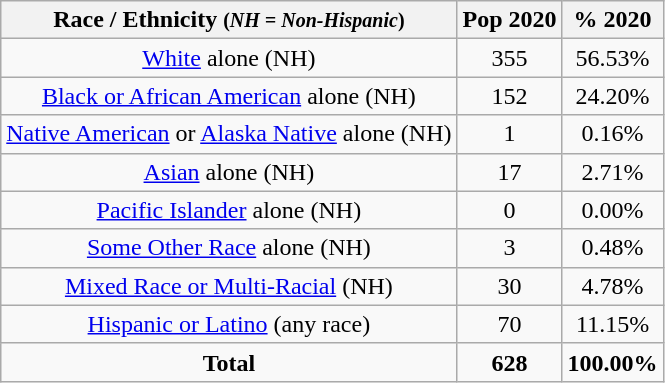<table class="wikitable" style="text-align:center;">
<tr>
<th>Race / Ethnicity <small>(<em>NH = Non-Hispanic</em>)</small></th>
<th>Pop 2020</th>
<th>% 2020</th>
</tr>
<tr>
<td><a href='#'>White</a> alone (NH)</td>
<td>355</td>
<td>56.53%</td>
</tr>
<tr>
<td><a href='#'>Black or African American</a> alone (NH)</td>
<td>152</td>
<td>24.20%</td>
</tr>
<tr>
<td><a href='#'>Native American</a> or <a href='#'>Alaska Native</a> alone (NH)</td>
<td>1</td>
<td>0.16%</td>
</tr>
<tr>
<td><a href='#'>Asian</a> alone (NH)</td>
<td>17</td>
<td>2.71%</td>
</tr>
<tr>
<td><a href='#'>Pacific Islander</a> alone (NH)</td>
<td>0</td>
<td>0.00%</td>
</tr>
<tr>
<td><a href='#'>Some Other Race</a> alone (NH)</td>
<td>3</td>
<td>0.48%</td>
</tr>
<tr>
<td><a href='#'>Mixed Race or Multi-Racial</a> (NH)</td>
<td>30</td>
<td>4.78%</td>
</tr>
<tr>
<td><a href='#'>Hispanic or Latino</a> (any race)</td>
<td>70</td>
<td>11.15%</td>
</tr>
<tr>
<td><strong>Total</strong></td>
<td><strong>628</strong></td>
<td><strong>100.00%</strong></td>
</tr>
</table>
